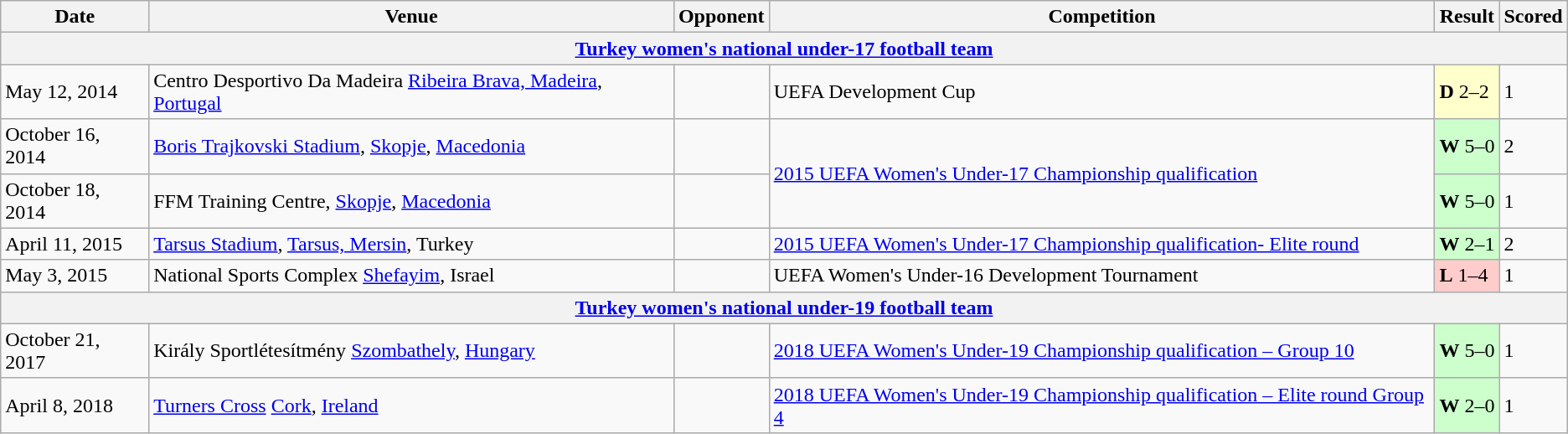<table class=wikitable>
<tr>
<th>Date</th>
<th>Venue</th>
<th>Opponent</th>
<th>Competition</th>
<th>Result</th>
<th>Scored</th>
</tr>
<tr>
<th colspan=6><a href='#'>Turkey women's national under-17 football team</a></th>
</tr>
<tr>
<td>May 12, 2014</td>
<td>Centro Desportivo Da Madeira <a href='#'>Ribeira Brava, Madeira</a>, <a href='#'>Portugal</a></td>
<td></td>
<td>UEFA Development Cup</td>
<td bgcolor=ffffcc><strong>D</strong> 2–2</td>
<td>1</td>
</tr>
<tr>
<td>October 16, 2014</td>
<td><a href='#'>Boris Trajkovski Stadium</a>, <a href='#'>Skopje</a>, <a href='#'>Macedonia</a></td>
<td></td>
<td rowspan=2><a href='#'>2015 UEFA Women's Under-17 Championship qualification</a></td>
<td bgcolor=ccffcc><strong>W</strong> 5–0</td>
<td>2</td>
</tr>
<tr>
<td>October 18, 2014</td>
<td>FFM Training Centre, <a href='#'>Skopje</a>, <a href='#'>Macedonia</a></td>
<td></td>
<td bgcolor=ccffcc><strong>W</strong> 5–0</td>
<td>1</td>
</tr>
<tr>
<td>April 11, 2015</td>
<td><a href='#'>Tarsus Stadium</a>, <a href='#'>Tarsus, Mersin</a>, Turkey</td>
<td></td>
<td><a href='#'>2015 UEFA Women's Under-17 Championship qualification- Elite round</a></td>
<td bgcolor=ccffcc><strong>W</strong> 2–1</td>
<td>2</td>
</tr>
<tr>
<td>May 3, 2015</td>
<td>National Sports Complex <a href='#'>Shefayim</a>, Israel</td>
<td></td>
<td>UEFA Women's Under-16 Development Tournament</td>
<td bgcolor=ffcccc><strong>L</strong> 1–4</td>
<td>1</td>
</tr>
<tr>
<th colspan=6><a href='#'>Turkey women's national under-19 football team</a></th>
</tr>
<tr>
<td>October 21, 2017</td>
<td>Király Sportlétesítmény <a href='#'>Szombathely</a>, <a href='#'>Hungary</a></td>
<td></td>
<td><a href='#'>2018 UEFA Women's Under-19 Championship qualification – Group 10</a></td>
<td bgcolor=ccffcc><strong>W</strong> 5–0</td>
<td>1</td>
</tr>
<tr>
<td>April 8, 2018</td>
<td><a href='#'>Turners Cross</a> <a href='#'>Cork</a>, <a href='#'>Ireland</a></td>
<td></td>
<td><a href='#'>2018 UEFA Women's Under-19 Championship qualification – Elite round Group 4</a></td>
<td bgcolor=ccffcc><strong>W</strong> 2–0</td>
<td>1</td>
</tr>
</table>
